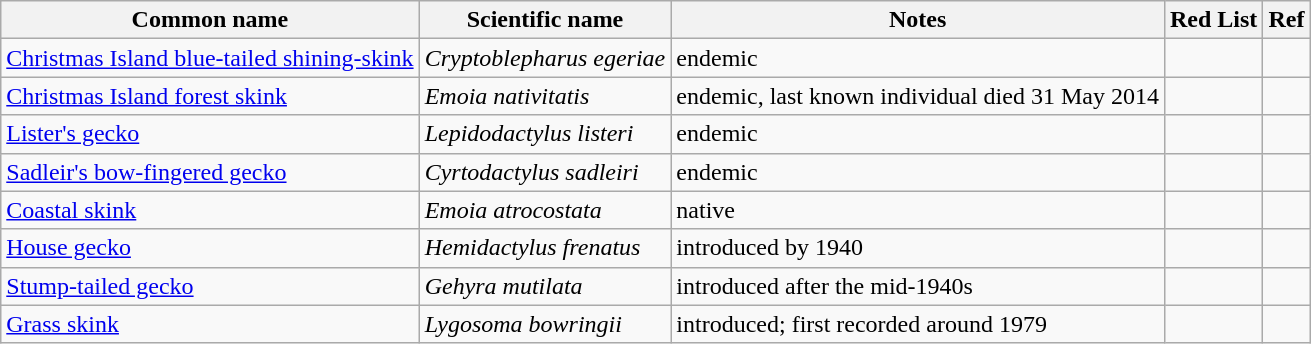<table class="wikitable">
<tr>
<th>Common name</th>
<th>Scientific name</th>
<th>Notes</th>
<th>Red List</th>
<th>Ref</th>
</tr>
<tr>
<td><a href='#'>Christmas Island blue-tailed shining-skink</a></td>
<td><em>Cryptoblepharus egeriae</em></td>
<td>endemic</td>
<td></td>
<td></td>
</tr>
<tr>
<td><a href='#'>Christmas Island forest skink</a></td>
<td><em>Emoia nativitatis</em></td>
<td>endemic, last known individual died 31 May 2014</td>
<td></td>
<td></td>
</tr>
<tr>
<td><a href='#'>Lister's gecko</a></td>
<td><em>Lepidodactylus listeri</em></td>
<td>endemic</td>
<td></td>
<td></td>
</tr>
<tr>
<td><a href='#'>Sadleir's bow-fingered gecko</a></td>
<td><em>Cyrtodactylus sadleiri</em></td>
<td>endemic</td>
<td></td>
<td></td>
</tr>
<tr>
<td><a href='#'>Coastal skink</a></td>
<td><em>Emoia atrocostata</em></td>
<td>native</td>
<td></td>
<td></td>
</tr>
<tr>
<td><a href='#'>House gecko</a></td>
<td><em>Hemidactylus frenatus</em></td>
<td>introduced by 1940</td>
<td></td>
<td></td>
</tr>
<tr>
<td><a href='#'>Stump-tailed gecko</a></td>
<td><em>Gehyra mutilata</em></td>
<td>introduced after the mid-1940s</td>
<td></td>
<td></td>
</tr>
<tr>
<td><a href='#'>Grass skink</a></td>
<td><em>Lygosoma bowringii</em></td>
<td>introduced; first recorded around 1979</td>
<td></td>
<td></td>
</tr>
</table>
